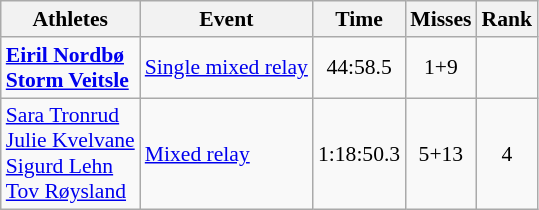<table class="wikitable" style="font-size:90%">
<tr>
<th>Athletes</th>
<th>Event</th>
<th>Time</th>
<th>Misses</th>
<th>Rank</th>
</tr>
<tr align=center>
<td align=left><strong><a href='#'>Eiril Nordbø</a> <br><a href='#'>Storm Veitsle</a></strong></td>
<td align=left><a href='#'>Single mixed relay</a></td>
<td>44:58.5</td>
<td>1+9</td>
<td></td>
</tr>
<tr align=center>
<td align=left><a href='#'>Sara Tronrud</a><br><a href='#'>Julie Kvelvane</a><br><a href='#'>Sigurd Lehn</a><br><a href='#'>Tov Røysland</a></td>
<td align=left><a href='#'>Mixed relay</a></td>
<td>1:18:50.3</td>
<td>5+13</td>
<td>4</td>
</tr>
</table>
